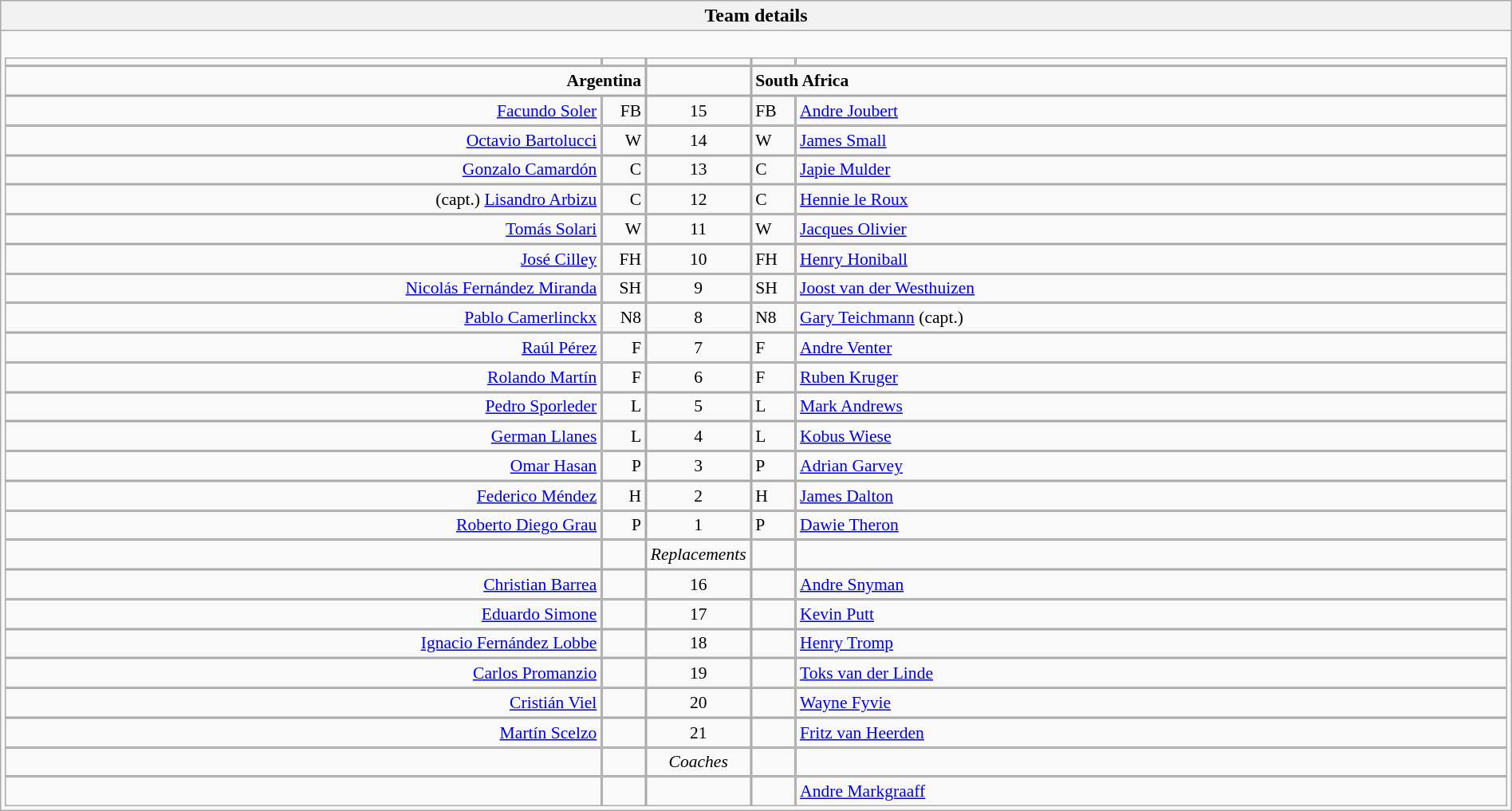<table style="width:100%" class="wikitable collapsible collapsed">
<tr>
<th>Team details</th>
</tr>
<tr>
<td><br><table width="100%" style="font-size: 90%; " cellspacing="0" cellpadding="0" align=center>
<tr>
<td width=41%; text-align=right></td>
<td width=3%; text-align:right></td>
<td width=4%; text-align:center></td>
<td width=3%; text-align:left></td>
<td width=49%; text-align:left></td>
</tr>
<tr>
<td colspan=2; align=right><strong>Argentina</strong></td>
<td></td>
<td colspan=2;><strong>South Africa</strong></td>
</tr>
<tr>
<td align=right><a href='#'>Facundo Soler</a></td>
<td align=right>FB</td>
<td align=center>15</td>
<td>FB</td>
<td><a href='#'>Andre Joubert</a></td>
</tr>
<tr>
<td align=right><a href='#'>Octavio Bartolucci</a></td>
<td align=right>W</td>
<td align=center>14</td>
<td>W</td>
<td><a href='#'>James Small</a></td>
</tr>
<tr>
<td align=right> <a href='#'>Gonzalo Camardón</a></td>
<td align=right>C</td>
<td align=center>13</td>
<td>C</td>
<td><a href='#'>Japie Mulder</a></td>
</tr>
<tr>
<td align=right>(capt.) <a href='#'>Lisandro Arbizu</a></td>
<td align=right>C</td>
<td align=center>12</td>
<td>C</td>
<td><a href='#'>Hennie le Roux</a></td>
</tr>
<tr>
<td align=right><a href='#'>Tomás Solari</a></td>
<td align=right>W</td>
<td align=center>11</td>
<td>W</td>
<td><a href='#'>Jacques Olivier</a></td>
</tr>
<tr>
<td align=right><a href='#'>José Cilley</a></td>
<td align=right>FH</td>
<td align=center>10</td>
<td>FH</td>
<td><a href='#'>Henry Honiball</a></td>
</tr>
<tr>
<td align=right><a href='#'>Nicolás Fernández Miranda</a></td>
<td align=right>SH</td>
<td align=center>9</td>
<td>SH</td>
<td><a href='#'>Joost van der Westhuizen</a></td>
</tr>
<tr>
<td align=right><a href='#'>Pablo Camerlinckx</a></td>
<td align=right>N8</td>
<td align=center>8</td>
<td>N8</td>
<td><a href='#'>Gary Teichmann</a> (capt.)</td>
</tr>
<tr>
<td align=right><a href='#'>Raúl Pérez</a></td>
<td align=right>F</td>
<td align=center>7</td>
<td>F</td>
<td><a href='#'>Andre Venter</a></td>
</tr>
<tr>
<td align=right><a href='#'>Rolando Martín</a></td>
<td align=right>F</td>
<td align=center>6</td>
<td>F</td>
<td><a href='#'>Ruben Kruger</a></td>
</tr>
<tr>
<td align=right><a href='#'>Pedro Sporleder</a></td>
<td align=right>L</td>
<td align=center>5</td>
<td>L</td>
<td><a href='#'>Mark Andrews</a></td>
</tr>
<tr>
<td align=right><a href='#'>German Llanes</a></td>
<td align=right>L</td>
<td align=center>4</td>
<td>L</td>
<td><a href='#'>Kobus Wiese</a> </td>
</tr>
<tr>
<td align=right><a href='#'>Omar Hasan</a></td>
<td align=right>P</td>
<td align=center>3</td>
<td>P</td>
<td><a href='#'>Adrian Garvey</a></td>
</tr>
<tr>
<td align=right><a href='#'>Federico Méndez</a></td>
<td align=right>H</td>
<td align=center>2</td>
<td>H</td>
<td><a href='#'>James Dalton</a></td>
</tr>
<tr>
<td align=right><a href='#'>Roberto Diego Grau</a></td>
<td align=right>P</td>
<td align=center>1</td>
<td>P</td>
<td><a href='#'>Dawie Theron</a> </td>
</tr>
<tr>
<td></td>
<td></td>
<td align=center><em>Replacements</em></td>
<td></td>
<td></td>
</tr>
<tr>
<td align=right><a href='#'>Christian Barrea</a></td>
<td align=right></td>
<td align=center>16</td>
<td></td>
<td><a href='#'>Andre Snyman</a></td>
</tr>
<tr>
<td align=right> <a href='#'>Eduardo Simone</a></td>
<td align=right></td>
<td align=center>17</td>
<td></td>
<td><a href='#'>Kevin Putt</a></td>
</tr>
<tr>
<td align=right><a href='#'>Ignacio Fernández Lobbe</a></td>
<td align=right></td>
<td align=center>18</td>
<td></td>
<td><a href='#'>Henry Tromp</a></td>
</tr>
<tr>
<td align=right><a href='#'>Carlos Promanzio</a></td>
<td align=right></td>
<td align=center>19</td>
<td></td>
<td><a href='#'>Toks van der Linde</a> </td>
</tr>
<tr>
<td align=right><a href='#'>Cristián Viel</a></td>
<td align=right></td>
<td align=center>20</td>
<td></td>
<td><a href='#'>Wayne Fyvie</a></td>
</tr>
<tr>
<td align=right><a href='#'>Martín Scelzo</a></td>
<td align=right></td>
<td align=center>21</td>
<td></td>
<td><a href='#'>Fritz van Heerden</a> </td>
</tr>
<tr>
<td></td>
<td></td>
<td align=center><em>Coaches</em></td>
<td></td>
<td></td>
</tr>
<tr>
<td align=right></td>
<td></td>
<td></td>
<td></td>
<td><a href='#'>Andre Markgraaff</a></td>
</tr>
</table>
</td>
</tr>
</table>
